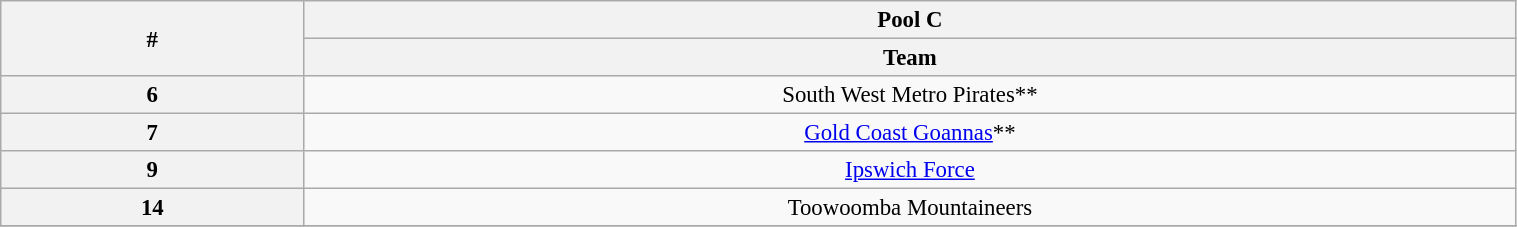<table class="wikitable" width="80%" style="font-size:95%; text-align:center">
<tr>
<th width="5%" rowspan=2>#</th>
<th colspan="1" align="center">Pool C</th>
</tr>
<tr>
<th width="20%">Team</th>
</tr>
<tr>
<th>6</th>
<td align=center>South West Metro Pirates**</td>
</tr>
<tr>
<th>7</th>
<td align=center><a href='#'>Gold Coast Goannas</a>**</td>
</tr>
<tr>
<th>9</th>
<td align=center><a href='#'>Ipswich Force</a></td>
</tr>
<tr>
<th>14</th>
<td align=center>Toowoomba Mountaineers</td>
</tr>
<tr>
</tr>
</table>
